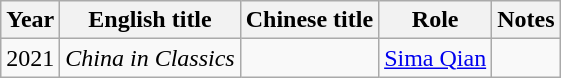<table class="wikitable">
<tr>
<th>Year</th>
<th>English title</th>
<th>Chinese title</th>
<th>Role</th>
<th>Notes</th>
</tr>
<tr>
<td>2021</td>
<td><em>China in Classics</em></td>
<td></td>
<td><a href='#'>Sima Qian</a></td>
<td></td>
</tr>
</table>
